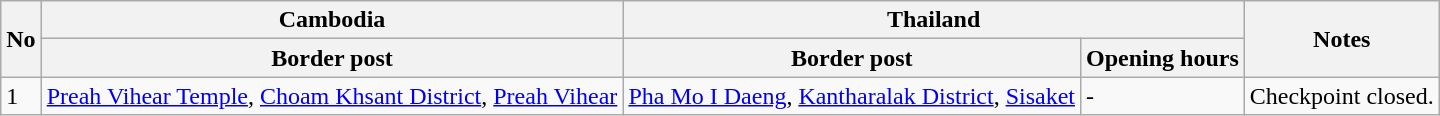<table class="wikitable">
<tr>
<th rowspan="2">No</th>
<th>Cambodia</th>
<th colspan="2">Thailand</th>
<th rowspan="2">Notes</th>
</tr>
<tr>
<th>Border post</th>
<th>Border post</th>
<th>Opening hours</th>
</tr>
<tr>
<td>1</td>
<td><a href='#'>Preah Vihear Temple</a>, <a href='#'>Choam Khsant District</a>, <a href='#'>Preah Vihear</a></td>
<td><a href='#'>Pha Mo I Daeng</a>, <a href='#'>Kantharalak District</a>, <a href='#'>Sisaket</a></td>
<td>-</td>
<td>Checkpoint closed.</td>
</tr>
</table>
